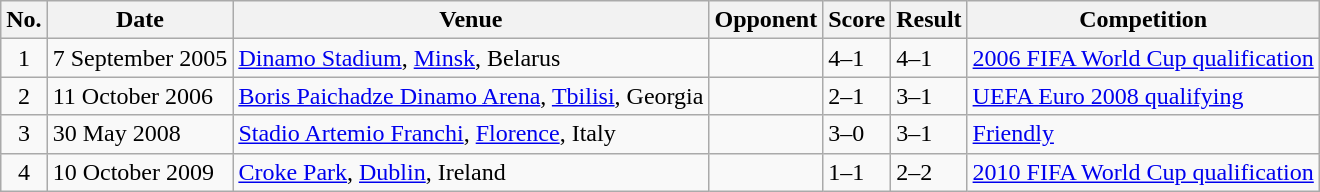<table class="wikitable sortable">
<tr>
<th scope="col">No.</th>
<th scope="col">Date</th>
<th scope="col">Venue</th>
<th scope="col">Opponent</th>
<th scope="col">Score</th>
<th scope="col">Result</th>
<th scope="col">Competition</th>
</tr>
<tr>
<td align=center>1</td>
<td>7 September 2005</td>
<td><a href='#'>Dinamo Stadium</a>, <a href='#'>Minsk</a>, Belarus</td>
<td></td>
<td>4–1</td>
<td>4–1</td>
<td><a href='#'>2006 FIFA World Cup qualification</a></td>
</tr>
<tr>
<td align=center>2</td>
<td>11 October 2006</td>
<td><a href='#'>Boris Paichadze Dinamo Arena</a>, <a href='#'>Tbilisi</a>, Georgia</td>
<td></td>
<td>2–1</td>
<td>3–1</td>
<td><a href='#'>UEFA Euro 2008 qualifying</a></td>
</tr>
<tr>
<td align=center>3</td>
<td>30 May 2008</td>
<td><a href='#'>Stadio Artemio Franchi</a>, <a href='#'>Florence</a>, Italy</td>
<td></td>
<td>3–0</td>
<td>3–1</td>
<td><a href='#'>Friendly</a></td>
</tr>
<tr>
<td align=center>4</td>
<td>10 October 2009</td>
<td><a href='#'>Croke Park</a>, <a href='#'>Dublin</a>, Ireland</td>
<td></td>
<td>1–1</td>
<td>2–2</td>
<td><a href='#'>2010 FIFA World Cup qualification</a></td>
</tr>
</table>
